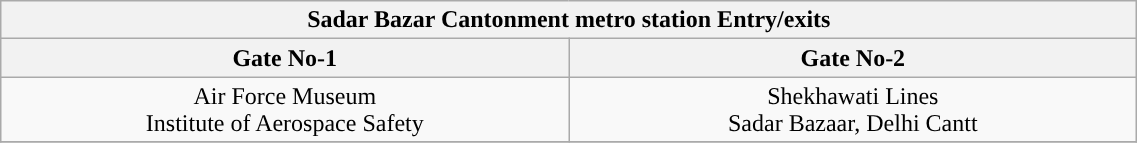<table class="wikitable" style="text-align: center;" width="60%">
<tr>
<th align="center" colspan="5" style="background:#"><span>Sadar Bazar Cantonment metro station Entry/exits</span></th>
</tr>
<tr>
<th style="width:30%;">Gate No-1 </th>
<th style="width:30%;">Gate No-2</th>
</tr>
<tr>
<td>Air Force Museum<br>Institute of Aerospace Safety</td>
<td>Shekhawati Lines<br>Sadar Bazaar, Delhi Cantt</td>
</tr>
<tr>
</tr>
</table>
